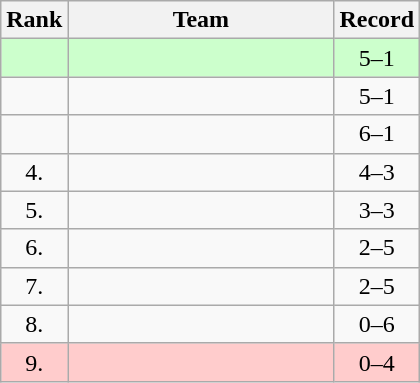<table class=wikitable style="text-align:center;">
<tr>
<th>Rank</th>
<th width=170>Team</th>
<th>Record</th>
</tr>
<tr style="background:#cfc;">
<td></td>
<td align=left></td>
<td>5–1</td>
</tr>
<tr>
<td></td>
<td align=left></td>
<td>5–1</td>
</tr>
<tr>
<td></td>
<td align=left></td>
<td>6–1</td>
</tr>
<tr>
<td>4.</td>
<td align=left></td>
<td>4–3</td>
</tr>
<tr>
<td>5.</td>
<td align=left></td>
<td>3–3</td>
</tr>
<tr>
<td>6.</td>
<td align=left></td>
<td>2–5</td>
</tr>
<tr>
<td>7.</td>
<td align=left></td>
<td>2–5</td>
</tr>
<tr>
<td>8.</td>
<td align=left></td>
<td>0–6</td>
</tr>
<tr style="background:#fcc;">
<td>9.</td>
<td align=left></td>
<td>0–4</td>
</tr>
</table>
